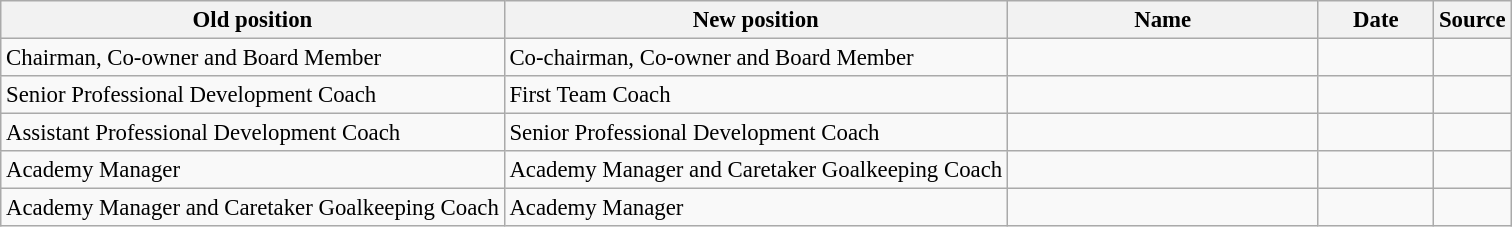<table class="wikitable plainrowheaders sortable" style="font-size:95%">
<tr>
<th>Old position</th>
<th>New position</th>
<th scope="col" style="width:200px;">Name</th>
<th scope="col" style="width:70px;">Date</th>
<th>Source</th>
</tr>
<tr>
<td>Chairman, Co-owner and Board Member</td>
<td>Co-chairman, Co-owner and Board Member</td>
<td></td>
<td></td>
<td></td>
</tr>
<tr>
<td>Senior Professional Development Coach</td>
<td>First Team Coach</td>
<td></td>
<td></td>
<td></td>
</tr>
<tr>
<td>Assistant Professional Development Coach</td>
<td>Senior Professional Development Coach</td>
<td></td>
<td></td>
<td></td>
</tr>
<tr>
<td>Academy Manager</td>
<td>Academy Manager and Caretaker Goalkeeping Coach</td>
<td></td>
<td></td>
<td></td>
</tr>
<tr>
<td>Academy Manager and Caretaker Goalkeeping Coach</td>
<td>Academy Manager</td>
<td></td>
<td></td>
<td></td>
</tr>
</table>
